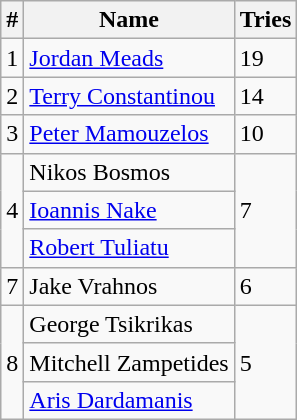<table class="wikitable">
<tr>
<th>#</th>
<th>Name</th>
<th>Tries</th>
</tr>
<tr>
<td>1</td>
<td><a href='#'>Jordan Meads</a></td>
<td>19</td>
</tr>
<tr>
<td>2</td>
<td><a href='#'>Terry Constantinou</a></td>
<td>14</td>
</tr>
<tr>
<td>3</td>
<td><a href='#'>Peter Mamouzelos</a></td>
<td>10</td>
</tr>
<tr>
<td rowspan="3">4</td>
<td>Nikos Bosmos</td>
<td rowspan="3">7</td>
</tr>
<tr>
<td><a href='#'>Ioannis Nake</a></td>
</tr>
<tr>
<td><a href='#'>Robert Tuliatu</a></td>
</tr>
<tr>
<td>7</td>
<td>Jake Vrahnos</td>
<td>6</td>
</tr>
<tr>
<td rowspan="3">8</td>
<td>George Tsikrikas</td>
<td rowspan="3">5</td>
</tr>
<tr>
<td>Mitchell Zampetides</td>
</tr>
<tr>
<td><a href='#'>Aris Dardamanis</a></td>
</tr>
</table>
